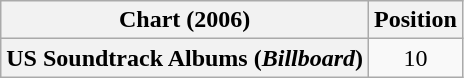<table class="wikitable sortable plainrowheaders" style="text-align:center">
<tr>
<th scope="col">Chart (2006)</th>
<th scope="col">Position</th>
</tr>
<tr>
<th scope="row">US Soundtrack Albums (<em>Billboard</em>)</th>
<td>10</td>
</tr>
</table>
